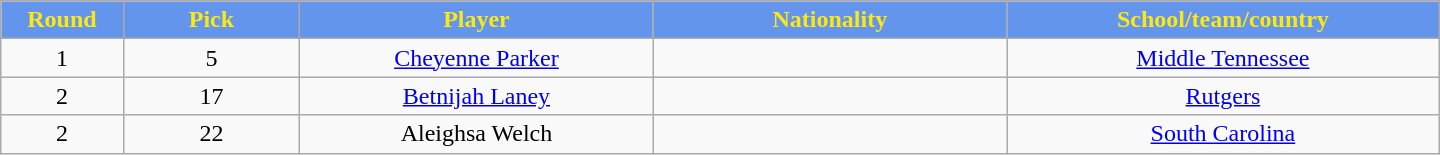<table class="wikitable" style="text-align:center; width:60em">
<tr>
<th style="background:#6495ED; color:#FDE910;" width="2%">Round</th>
<th style="background:#6495ED; color:#FDE910;" width="5%">Pick</th>
<th style="background:#6495ED; color:#FDE910;" width="10%">Player</th>
<th style="background:#6495ED; color:#FDE910;" width="10%">Nationality</th>
<th style="background:#6495ED; color:#FDE910;" width="10%">School/team/country</th>
</tr>
<tr>
<td>1</td>
<td>5</td>
<td><a href='#'>Cheyenne Parker</a></td>
<td></td>
<td><a href='#'>Middle Tennessee</a></td>
</tr>
<tr>
<td>2</td>
<td>17</td>
<td><a href='#'>Betnijah Laney</a></td>
<td></td>
<td><a href='#'>Rutgers</a></td>
</tr>
<tr>
<td>2</td>
<td>22</td>
<td>Aleighsa Welch</td>
<td></td>
<td><a href='#'>South Carolina</a></td>
</tr>
</table>
